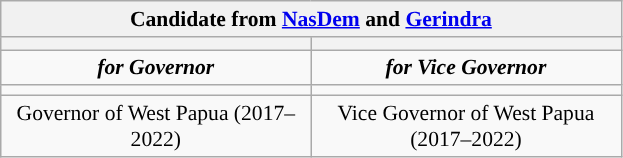<table class="wikitable" style="font-size:90%; text-align:center;">
<tr>
<td colspan=2 style="background:#f1f1f1;"><strong>Candidate from <a href='#'>NasDem</a> and <a href='#'>Gerindra</a></strong></td>
</tr>
<tr>
<th style="width:3em; font-size:135%; background:#"><a href='#'></a></th>
<th style="width:3em; font-size:135%; background:#"></th>
</tr>
<tr style="color:#000; font-size:100%; background:#">
<td style="width:3em; width:200px;"><strong><em>for Governor</em></strong></td>
<td style="width:3em; width:200px;"><strong><em>for Vice Governor</em></strong></td>
</tr>
<tr>
<td></td>
<td></td>
</tr>
<tr>
<td>Governor of West Papua (2017–2022)</td>
<td>Vice Governor of West Papua (2017–2022)</td>
</tr>
</table>
